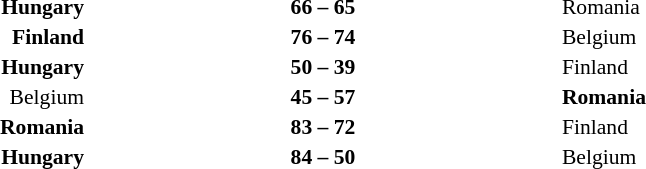<table width=75% cellspacing=1>
<tr>
<th width=25%></th>
<th width=25%></th>
<th width=25%></th>
</tr>
<tr style=font-size:90%>
<td align=right><strong>Hungary</strong></td>
<td align=center><strong>66 – 65</strong></td>
<td>Romania</td>
</tr>
<tr style=font-size:90%>
<td align=right><strong>Finland</strong></td>
<td align=center><strong>76 – 74</strong></td>
<td>Belgium</td>
</tr>
<tr style=font-size:90%>
<td align=right><strong>Hungary</strong></td>
<td align=center><strong>50 – 39</strong></td>
<td>Finland</td>
</tr>
<tr style=font-size:90%>
<td align=right>Belgium</td>
<td align=center><strong>45 – 57</strong></td>
<td><strong>Romania</strong></td>
</tr>
<tr style=font-size:90%>
<td align=right><strong>Romania</strong></td>
<td align=center><strong>83 – 72</strong></td>
<td>Finland</td>
</tr>
<tr style=font-size:90%>
<td align=right><strong>Hungary</strong></td>
<td align=center><strong>84 – 50</strong></td>
<td>Belgium</td>
</tr>
</table>
